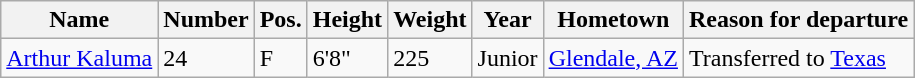<table class="wikitable sortable" border="1">
<tr>
<th>Name</th>
<th>Number</th>
<th>Pos.</th>
<th>Height</th>
<th>Weight</th>
<th>Year</th>
<th>Hometown</th>
<th class="unsortable">Reason for departure</th>
</tr>
<tr>
<td><a href='#'>Arthur Kaluma</a></td>
<td>24</td>
<td>F</td>
<td>6'8"</td>
<td>225</td>
<td>Junior</td>
<td><a href='#'>Glendale, AZ</a></td>
<td>Transferred to <a href='#'>Texas</a></td>
</tr>
</table>
